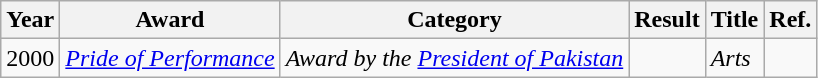<table class="wikitable">
<tr>
<th>Year</th>
<th>Award</th>
<th>Category</th>
<th>Result</th>
<th>Title</th>
<th>Ref.</th>
</tr>
<tr>
<td>2000</td>
<td><em><a href='#'>Pride of Performance</a></em></td>
<td><em>Award by the <a href='#'>President of Pakistan</a></em></td>
<td></td>
<td><em>Arts</em></td>
<td></td>
</tr>
</table>
